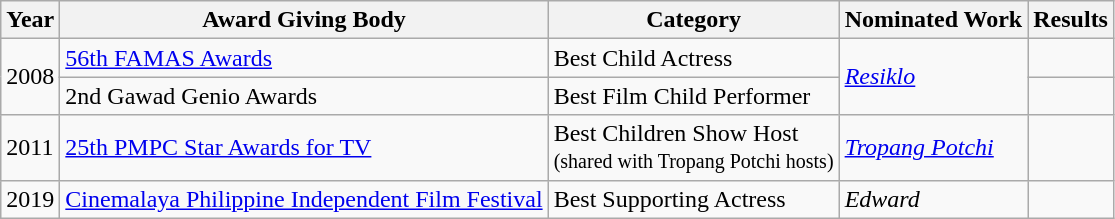<table class="wikitable">
<tr>
<th>Year</th>
<th>Award Giving Body</th>
<th>Category</th>
<th>Nominated Work</th>
<th>Results</th>
</tr>
<tr>
<td rowspan=2>2008</td>
<td><a href='#'>56th FAMAS Awards</a></td>
<td>Best Child Actress</td>
<td rowspan=2><em><a href='#'>Resiklo</a></em></td>
<td></td>
</tr>
<tr>
<td>2nd Gawad Genio Awards</td>
<td>Best Film Child Performer</td>
<td></td>
</tr>
<tr>
<td>2011</td>
<td><a href='#'>25th PMPC Star Awards for TV</a></td>
<td>Best Children Show Host <br><small>(shared with Tropang Potchi hosts)</small></td>
<td><em><a href='#'>Tropang Potchi</a></em></td>
<td></td>
</tr>
<tr>
<td>2019</td>
<td><a href='#'>Cinemalaya Philippine Independent Film Festival</a></td>
<td>Best Supporting Actress</td>
<td><em>Edward</em></td>
<td></td>
</tr>
</table>
